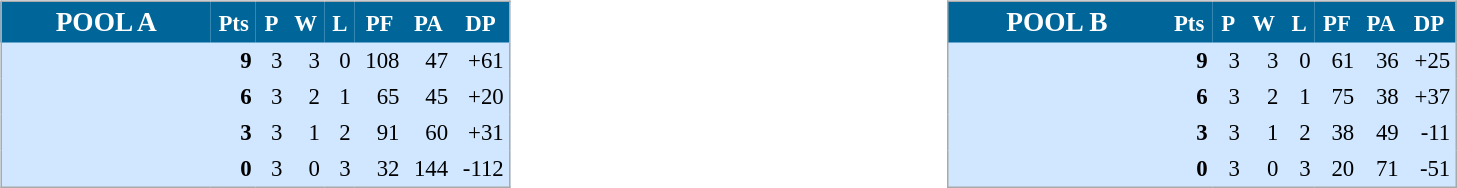<table width="100%" align=center>
<tr>
<td valign="top" width="50%"><br><table align=center cellpadding="3" cellspacing="0" style="background: #D0E7FF; border: 1px #aaa solid; border-collapse: collapse; font-size: 95%;" width=340>
<tr bgcolor=#006699 style="color:white;">
<th width=34% style=font-size:120%><strong>POOL A</strong></th>
<th width=5%>Pts</th>
<th width=5%>P</th>
<th width=5%>W</th>
<th width=5%>L</th>
<th width=5%>PF</th>
<th width=5%>PA</th>
<th width=5%>DP</th>
</tr>
<tr align=right>
<td align=left></td>
<td><strong>9</strong></td>
<td>3</td>
<td>3</td>
<td>0</td>
<td>108</td>
<td>47</td>
<td>+61</td>
</tr>
<tr align=right>
<td align=left></td>
<td><strong>6</strong></td>
<td>3</td>
<td>2</td>
<td>1</td>
<td>65</td>
<td>45</td>
<td>+20</td>
</tr>
<tr align=right>
<td align=left></td>
<td><strong>3</strong></td>
<td>3</td>
<td>1</td>
<td>2</td>
<td>91</td>
<td>60</td>
<td>+31</td>
</tr>
<tr align=right>
<td align=left></td>
<td><strong>0</strong></td>
<td>3</td>
<td>0</td>
<td>3</td>
<td>32</td>
<td>144</td>
<td>-112</td>
</tr>
</table>
</td>
<td valign="top" width="50%"><br><table align=center cellpadding="3" cellspacing="0" style="background: #D0E7FF; border: 1px #aaa solid; border-collapse: collapse; font-size:95%;" width=340>
<tr bgcolor=#006699 style="color:white;">
<th width=34% style=font-size:120%><strong>POOL B</strong></th>
<th width=5%>Pts</th>
<th width=5%>P</th>
<th width=5%>W</th>
<th width=5%>L</th>
<th width=5%>PF</th>
<th width=5%>PA</th>
<th width=5%>DP</th>
</tr>
<tr align=right>
<td align=left></td>
<td><strong>9</strong></td>
<td>3</td>
<td>3</td>
<td>0</td>
<td>61</td>
<td>36</td>
<td>+25</td>
</tr>
<tr align=right>
<td align=left></td>
<td><strong>6</strong></td>
<td>3</td>
<td>2</td>
<td>1</td>
<td>75</td>
<td>38</td>
<td>+37</td>
</tr>
<tr align=right>
<td align=left></td>
<td><strong>3</strong></td>
<td>3</td>
<td>1</td>
<td>2</td>
<td>38</td>
<td>49</td>
<td>-11</td>
</tr>
<tr align=right>
<td align=left></td>
<td><strong>0</strong></td>
<td>3</td>
<td>0</td>
<td>3</td>
<td>20</td>
<td>71</td>
<td>-51</td>
</tr>
</table>
</td>
</tr>
</table>
